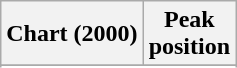<table class="wikitable sortable plainrowheaders">
<tr>
<th scope="col">Chart (2000)</th>
<th scope="col">Peak<br>position</th>
</tr>
<tr>
</tr>
<tr>
</tr>
</table>
